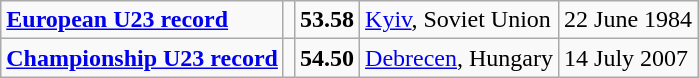<table class="wikitable">
<tr>
<td><strong><a href='#'>European U23 record</a></strong></td>
<td></td>
<td><strong>53.58</strong></td>
<td><a href='#'>Kyiv</a>, Soviet Union</td>
<td>22 June 1984</td>
</tr>
<tr>
<td><strong><a href='#'>Championship U23 record</a></strong></td>
<td></td>
<td><strong>54.50</strong></td>
<td><a href='#'>Debrecen</a>, Hungary</td>
<td>14 July 2007</td>
</tr>
</table>
